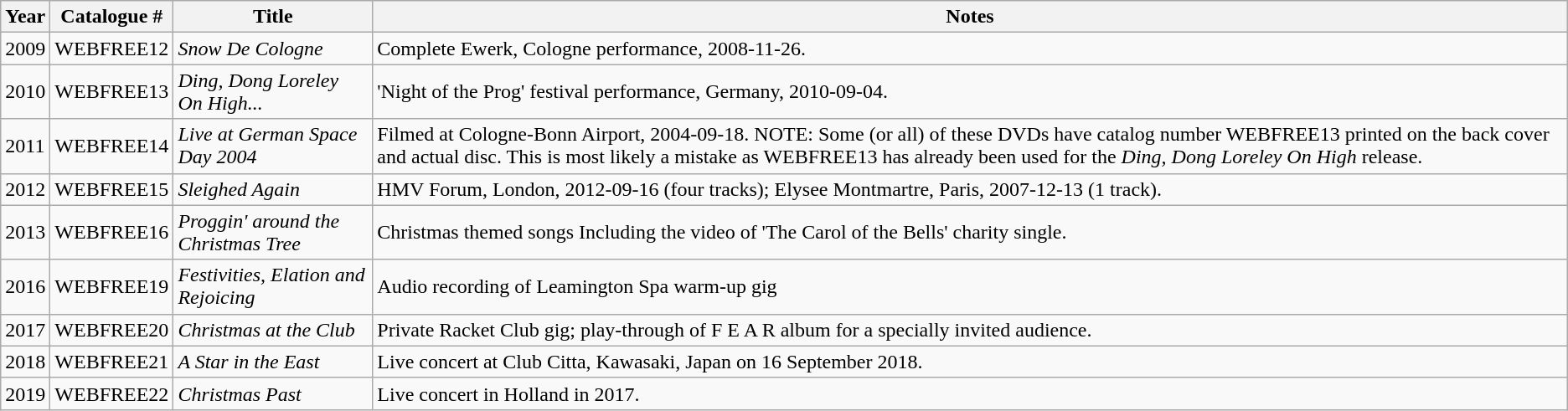<table class="wikitable">
<tr>
<th>Year</th>
<th>Catalogue #</th>
<th>Title</th>
<th>Notes</th>
</tr>
<tr>
<td>2009</td>
<td>WEBFREE12</td>
<td><em>Snow De Cologne</em></td>
<td>Complete Ewerk, Cologne performance, 2008-11-26.</td>
</tr>
<tr>
<td>2010</td>
<td>WEBFREE13</td>
<td><em>Ding, Dong Loreley On High...</em></td>
<td>'Night of the Prog' festival performance, Germany, 2010-09-04.</td>
</tr>
<tr>
<td>2011</td>
<td>WEBFREE14</td>
<td><em>Live at German Space Day 2004</em></td>
<td>Filmed at Cologne-Bonn Airport, 2004-09-18. NOTE: Some (or all) of these DVDs have catalog number WEBFREE13 printed on the back cover and actual disc. This is most likely a mistake as WEBFREE13 has already been used for the <em>Ding, Dong Loreley On High</em> release.</td>
</tr>
<tr>
<td>2012</td>
<td>WEBFREE15</td>
<td><em>Sleighed Again</em></td>
<td>HMV Forum, London, 2012-09-16 (four tracks); Elysee Montmartre, Paris, 2007-12-13 (1 track).</td>
</tr>
<tr>
<td>2013</td>
<td>WEBFREE16</td>
<td><em>Proggin' around the Christmas Tree</em></td>
<td>Christmas themed songs Including the video of 'The Carol of the Bells' charity single.</td>
</tr>
<tr>
<td>2016</td>
<td>WEBFREE19</td>
<td><em>Festivities, Elation and Rejoicing</em></td>
<td>Audio recording of Leamington Spa warm-up gig</td>
</tr>
<tr>
<td>2017</td>
<td>WEBFREE20</td>
<td><em>Christmas at the Club</em></td>
<td>Private Racket Club gig; play-through of F E A R album for a specially invited audience.</td>
</tr>
<tr>
<td>2018</td>
<td>WEBFREE21</td>
<td><em>A Star in the East</em></td>
<td>Live concert at Club Citta, Kawasaki, Japan on 16 September 2018.</td>
</tr>
<tr>
<td>2019</td>
<td>WEBFREE22</td>
<td><em>Christmas Past</em></td>
<td>Live concert in Holland in 2017.</td>
</tr>
</table>
